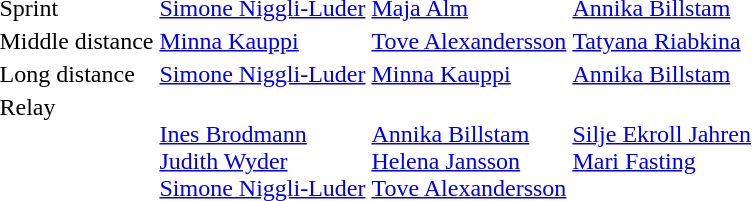<table>
<tr style="vertical-align:top">
<td style="white-space:nowrap">Sprint<br></td>
<td><a href='#'>Simone Niggli-Luder</a><br></td>
<td><a href='#'>Maja Alm</a><br></td>
<td><a href='#'>Annika Billstam</a><br></td>
</tr>
<tr style="vertical-align:top">
<td style="white-space:nowrap">Middle distance<br></td>
<td><a href='#'>Minna Kauppi</a><br></td>
<td><a href='#'>Tove Alexandersson</a><br></td>
<td><a href='#'>Tatyana Riabkina</a><br></td>
</tr>
<tr style="vertical-align:top">
<td style="white-space:nowrap">Long distance<br></td>
<td><a href='#'>Simone Niggli-Luder</a><br></td>
<td><a href='#'>Minna Kauppi</a><br></td>
<td><a href='#'>Annika Billstam</a><br></td>
</tr>
<tr style="vertical-align:top">
<td style="white-space:nowrap">Relay<br></td>
<td><br><a href='#'>Ines Brodmann</a><br><a href='#'>Judith Wyder</a><br><a href='#'>Simone Niggli-Luder</a></td>
<td><br><a href='#'>Annika Billstam</a><br><a href='#'>Helena Jansson</a><br><a href='#'>Tove Alexandersson</a></td>
<td><br><a href='#'>Silje Ekroll Jahren</a><br><a href='#'>Mari Fasting</a><br></td>
</tr>
</table>
